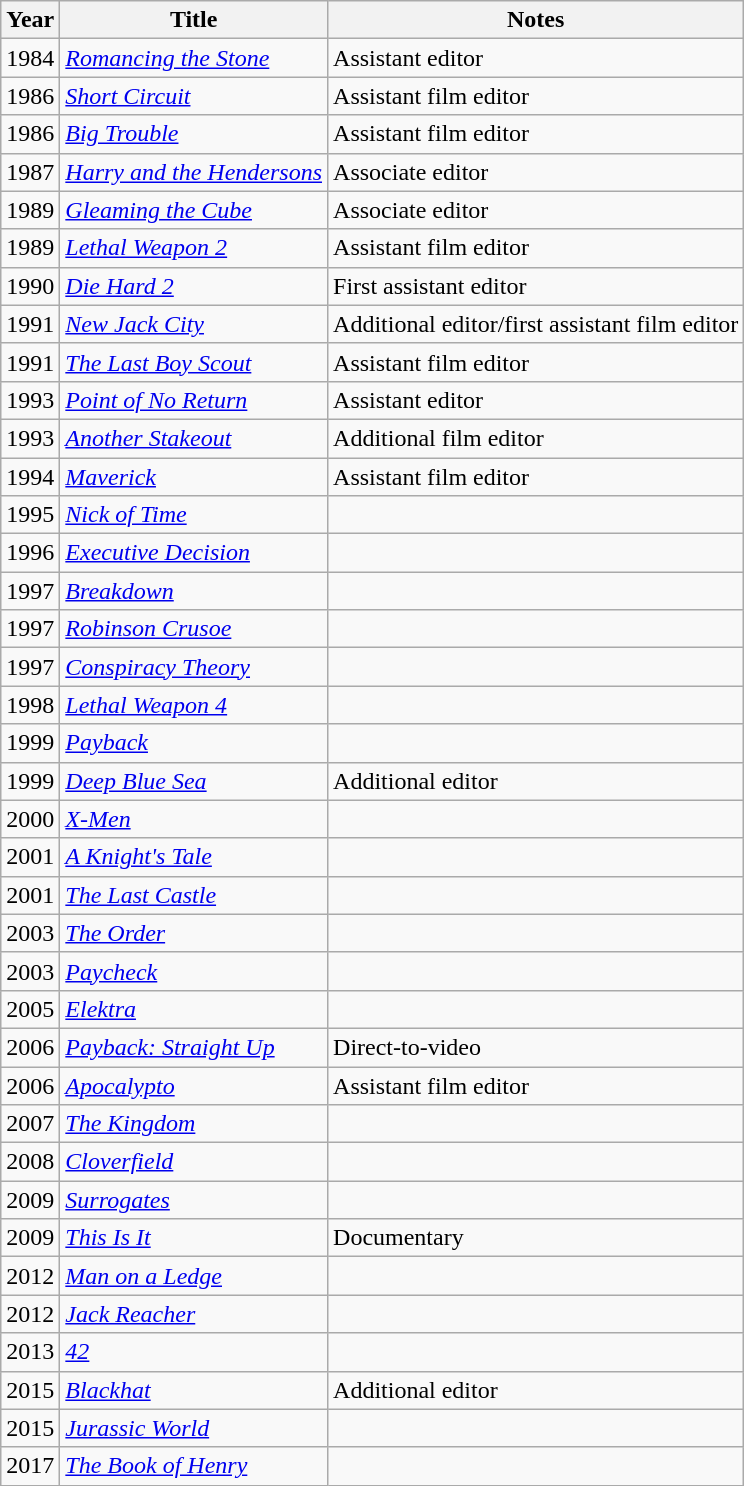<table class="wikitable sortable">
<tr>
<th>Year</th>
<th>Title</th>
<th>Notes</th>
</tr>
<tr>
<td>1984</td>
<td><em><a href='#'>Romancing the Stone</a></em></td>
<td>Assistant editor</td>
</tr>
<tr>
<td>1986</td>
<td><em><a href='#'>Short Circuit</a></em></td>
<td>Assistant film editor</td>
</tr>
<tr>
<td>1986</td>
<td><em><a href='#'>Big Trouble</a></em></td>
<td>Assistant film editor</td>
</tr>
<tr>
<td>1987</td>
<td><em><a href='#'>Harry and the Hendersons</a></em></td>
<td>Associate editor</td>
</tr>
<tr>
<td>1989</td>
<td><em><a href='#'>Gleaming the Cube</a></em></td>
<td>Associate editor</td>
</tr>
<tr>
<td>1989</td>
<td><em><a href='#'>Lethal Weapon 2</a></em></td>
<td>Assistant film editor</td>
</tr>
<tr>
<td>1990</td>
<td><em><a href='#'>Die Hard 2</a></em></td>
<td>First assistant editor</td>
</tr>
<tr>
<td>1991</td>
<td><em><a href='#'>New Jack City</a></em></td>
<td>Additional editor/first assistant film editor</td>
</tr>
<tr>
<td>1991</td>
<td><em><a href='#'>The Last Boy Scout</a></em></td>
<td>Assistant film editor</td>
</tr>
<tr>
<td>1993</td>
<td><em><a href='#'>Point of No Return</a></em></td>
<td>Assistant editor</td>
</tr>
<tr>
<td>1993</td>
<td><em><a href='#'>Another Stakeout</a></em></td>
<td>Additional film editor</td>
</tr>
<tr>
<td>1994</td>
<td><em><a href='#'>Maverick</a></em></td>
<td>Assistant film editor</td>
</tr>
<tr>
<td>1995</td>
<td><em><a href='#'>Nick of Time</a></em></td>
<td></td>
</tr>
<tr>
<td>1996</td>
<td><em><a href='#'>Executive Decision</a></em></td>
<td></td>
</tr>
<tr>
<td>1997</td>
<td><em><a href='#'>Breakdown</a></em></td>
<td></td>
</tr>
<tr>
<td>1997</td>
<td><em><a href='#'>Robinson Crusoe</a></em></td>
<td></td>
</tr>
<tr>
<td>1997</td>
<td><em><a href='#'>Conspiracy Theory</a></em></td>
<td></td>
</tr>
<tr>
<td>1998</td>
<td><em><a href='#'>Lethal Weapon 4</a></em></td>
<td></td>
</tr>
<tr>
<td>1999</td>
<td><em><a href='#'>Payback</a></em></td>
<td></td>
</tr>
<tr>
<td>1999</td>
<td><em><a href='#'>Deep Blue Sea</a></em></td>
<td>Additional editor</td>
</tr>
<tr>
<td>2000</td>
<td><em><a href='#'>X-Men</a></em></td>
<td></td>
</tr>
<tr>
<td>2001</td>
<td><em><a href='#'>A Knight's Tale</a></em></td>
<td></td>
</tr>
<tr>
<td>2001</td>
<td><em><a href='#'>The Last Castle</a></em></td>
<td></td>
</tr>
<tr>
<td>2003</td>
<td><em><a href='#'>The Order</a></em></td>
<td></td>
</tr>
<tr>
<td>2003</td>
<td><em><a href='#'>Paycheck</a></em></td>
<td></td>
</tr>
<tr>
<td>2005</td>
<td><em><a href='#'>Elektra</a></em></td>
<td></td>
</tr>
<tr>
<td>2006</td>
<td><em><a href='#'>Payback: Straight Up</a></em></td>
<td>Direct-to-video</td>
</tr>
<tr>
<td>2006</td>
<td><em><a href='#'>Apocalypto</a></em></td>
<td>Assistant film editor</td>
</tr>
<tr>
<td>2007</td>
<td><em><a href='#'>The Kingdom</a></em></td>
<td></td>
</tr>
<tr>
<td>2008</td>
<td><em><a href='#'>Cloverfield</a></em></td>
<td></td>
</tr>
<tr>
<td>2009</td>
<td><em><a href='#'>Surrogates</a></em></td>
<td></td>
</tr>
<tr>
<td>2009</td>
<td><em><a href='#'>This Is It</a></em></td>
<td>Documentary</td>
</tr>
<tr>
<td>2012</td>
<td><em><a href='#'>Man on a Ledge</a></em></td>
<td></td>
</tr>
<tr>
<td>2012</td>
<td><em><a href='#'>Jack Reacher</a></em></td>
<td></td>
</tr>
<tr>
<td>2013</td>
<td><em><a href='#'>42</a></em></td>
<td></td>
</tr>
<tr>
<td>2015</td>
<td><em><a href='#'>Blackhat</a></em></td>
<td>Additional editor</td>
</tr>
<tr>
<td>2015</td>
<td><em><a href='#'>Jurassic World</a></em></td>
<td></td>
</tr>
<tr>
<td>2017</td>
<td><em><a href='#'>The Book of Henry</a></em></td>
<td></td>
</tr>
</table>
